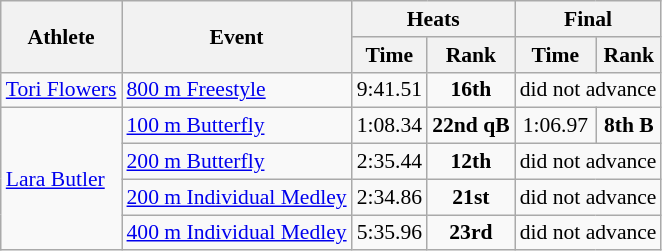<table class=wikitable style="font-size:90%">
<tr>
<th rowspan="2">Athlete</th>
<th rowspan="2">Event</th>
<th colspan="2">Heats</th>
<th colspan="2">Final</th>
</tr>
<tr>
<th>Time</th>
<th>Rank</th>
<th>Time</th>
<th>Rank</th>
</tr>
<tr>
<td><a href='#'>Tori Flowers</a></td>
<td><a href='#'>800 m Freestyle</a></td>
<td align=center>9:41.51</td>
<td align=center><strong>16th</strong></td>
<td align=center colspan=2>did not advance</td>
</tr>
<tr>
<td rowspan="4"><a href='#'>Lara Butler</a></td>
<td><a href='#'>100 m Butterfly</a></td>
<td align=center>1:08.34</td>
<td align=center><strong>22nd qB</strong></td>
<td align=center>1:06.97</td>
<td align=center><strong>8th B</strong></td>
</tr>
<tr>
<td><a href='#'>200 m Butterfly</a></td>
<td align=center>2:35.44</td>
<td align=center><strong>12th</strong></td>
<td align=center colspan=2>did not advance</td>
</tr>
<tr>
<td><a href='#'>200 m Individual Medley</a></td>
<td align=center>2:34.86</td>
<td align=center><strong>21st</strong></td>
<td align=center colspan=2>did not advance</td>
</tr>
<tr>
<td><a href='#'>400 m Individual Medley</a></td>
<td align=center>5:35.96</td>
<td align=center><strong>23rd</strong></td>
<td align=center colspan=2>did not advance</td>
</tr>
</table>
